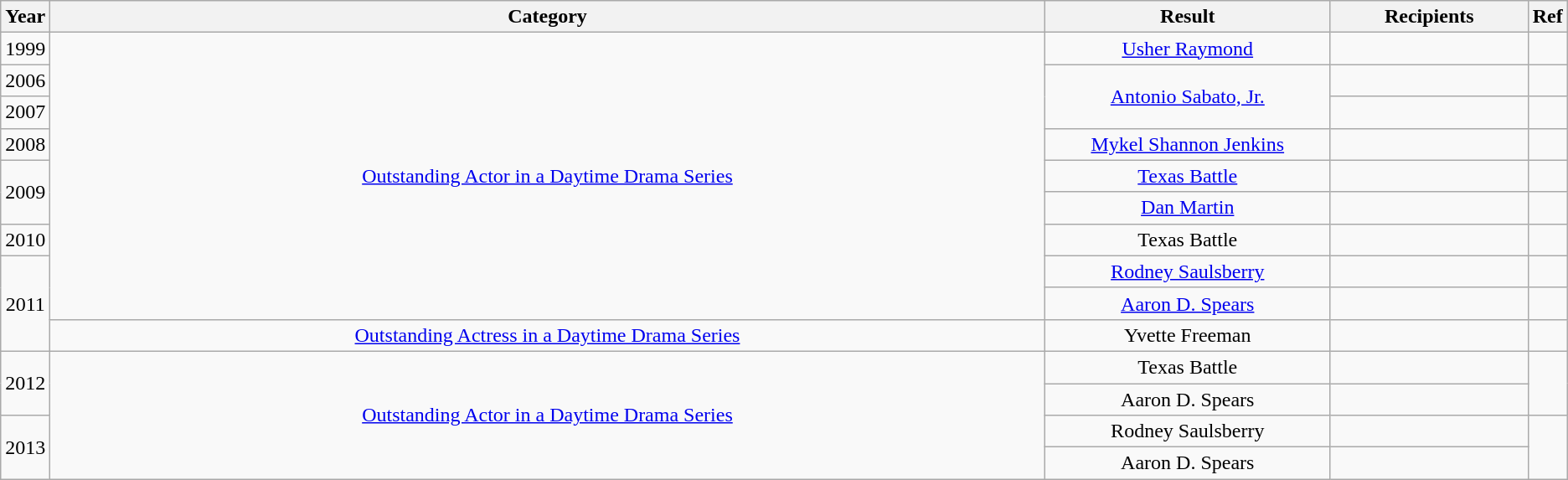<table class="wikitable" rowspan=2 style="text-align: center;">
<tr>
<th scope="col" style="width:1%;">Year</th>
<th scope="col" style="width:67%;">Category</th>
<th scope="col" style="width:19%;">Result</th>
<th scope="col" style="width:18%;">Recipients</th>
<th>Ref</th>
</tr>
<tr>
<td>1999</td>
<td rowspan="9"><a href='#'>Outstanding Actor in a Daytime Drama Series</a></td>
<td><a href='#'>Usher Raymond</a></td>
<td></td>
<td></td>
</tr>
<tr>
<td>2006</td>
<td rowspan="2"><a href='#'>Antonio Sabato, Jr.</a></td>
<td></td>
<td></td>
</tr>
<tr>
<td>2007</td>
<td></td>
<td></td>
</tr>
<tr>
<td>2008</td>
<td><a href='#'>Mykel Shannon Jenkins</a></td>
<td></td>
<td></td>
</tr>
<tr>
<td rowspan="2">2009</td>
<td><a href='#'>Texas Battle</a></td>
<td></td>
<td></td>
</tr>
<tr>
<td><a href='#'>Dan Martin</a></td>
<td></td>
<td></td>
</tr>
<tr>
<td>2010</td>
<td>Texas Battle</td>
<td></td>
<td></td>
</tr>
<tr>
<td rowspan="3">2011</td>
<td><a href='#'>Rodney Saulsberry</a></td>
<td></td>
<td></td>
</tr>
<tr>
<td><a href='#'>Aaron D. Spears</a></td>
<td></td>
<td></td>
</tr>
<tr>
<td><a href='#'>Outstanding Actress in a Daytime Drama Series</a></td>
<td>Yvette Freeman</td>
<td></td>
<td></td>
</tr>
<tr>
<td rowspan="2">2012</td>
<td rowspan="4"><a href='#'>Outstanding Actor in a Daytime Drama Series</a></td>
<td>Texas Battle</td>
<td></td>
<td rowspan="2"></td>
</tr>
<tr>
<td>Aaron D. Spears</td>
<td></td>
</tr>
<tr>
<td rowspan="2">2013</td>
<td>Rodney Saulsberry</td>
<td></td>
<td rowspan="2"></td>
</tr>
<tr>
<td>Aaron D. Spears</td>
<td></td>
</tr>
</table>
